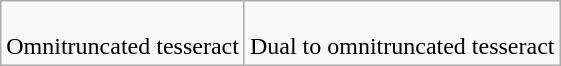<table class=wikitable>
<tr>
<td><br> Omnitruncated tesseract</td>
<td><br>Dual to omnitruncated tesseract</td>
</tr>
</table>
